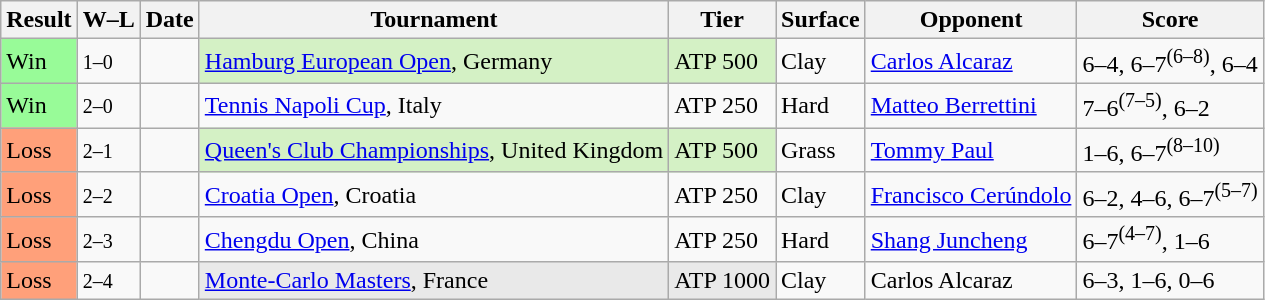<table class="sortable wikitable">
<tr>
<th>Result</th>
<th class="unsortable">W–L</th>
<th>Date</th>
<th>Tournament</th>
<th>Tier</th>
<th>Surface</th>
<th>Opponent</th>
<th class="unsortable">Score</th>
</tr>
<tr>
<td style=background:#98fb98>Win</td>
<td><small>1–0</small></td>
<td><a href='#'></a></td>
<td style=background:#d4f1c5><a href='#'>Hamburg European Open</a>, Germany</td>
<td style=background:#d4f1c5>ATP 500</td>
<td>Clay</td>
<td> <a href='#'>Carlos Alcaraz</a></td>
<td>6–4, 6–7<sup>(6–8)</sup>, 6–4</td>
</tr>
<tr>
<td style=background:#98fb98>Win</td>
<td><small>2–0</small></td>
<td><a href='#'></a></td>
<td><a href='#'>Tennis Napoli Cup</a>, Italy</td>
<td>ATP 250</td>
<td>Hard</td>
<td> <a href='#'>Matteo Berrettini</a></td>
<td>7–6<sup>(7–5)</sup>, 6–2</td>
</tr>
<tr>
<td style=background:#ffa07a>Loss</td>
<td><small>2–1</small></td>
<td><a href='#'></a></td>
<td style=background:#d4f1c5><a href='#'>Queen's Club Championships</a>, United Kingdom</td>
<td style=background:#d4f1c5>ATP 500</td>
<td>Grass</td>
<td> <a href='#'>Tommy Paul</a></td>
<td>1–6, 6–7<sup>(8–10)</sup></td>
</tr>
<tr>
<td style=background:#ffa07a>Loss</td>
<td><small>2–2</small></td>
<td><a href='#'></a></td>
<td><a href='#'>Croatia Open</a>, Croatia</td>
<td>ATP 250</td>
<td>Clay</td>
<td> <a href='#'>Francisco Cerúndolo</a></td>
<td>6–2, 4–6, 6–7<sup>(5–7)</sup></td>
</tr>
<tr>
<td style=background:#ffa07a>Loss</td>
<td><small>2–3</small></td>
<td><a href='#'></a></td>
<td><a href='#'>Chengdu Open</a>, China</td>
<td>ATP 250</td>
<td>Hard</td>
<td> <a href='#'>Shang Juncheng</a></td>
<td>6–7<sup>(4–7)</sup>, 1–6</td>
</tr>
<tr>
<td style=background:#ffa07a>Loss</td>
<td><small>2–4</small></td>
<td><a href='#'></a></td>
<td style=background:#e9e9e9><a href='#'>Monte-Carlo Masters</a>, France</td>
<td style=background:#e9e9e9>ATP 1000</td>
<td>Clay</td>
<td> Carlos Alcaraz</td>
<td>6–3, 1–6, 0–6</td>
</tr>
</table>
